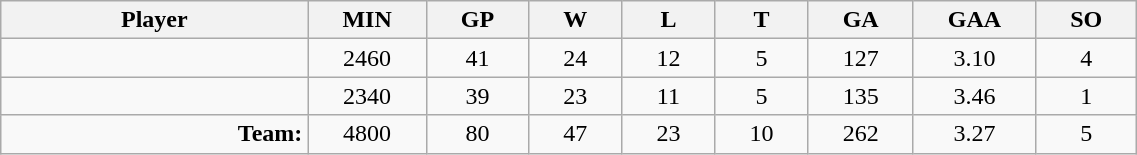<table class="wikitable sortable" width="60%">
<tr>
<th bgcolor="#DDDDFF" width="10%">Player</th>
<th width="3%" bgcolor="#DDDDFF" title="Minutes played">MIN</th>
<th width="3%" bgcolor="#DDDDFF" title="Games played in">GP</th>
<th width="3%" bgcolor="#DDDDFF" title="Wins">W</th>
<th width="3%" bgcolor="#DDDDFF"title="Losses">L</th>
<th width="3%" bgcolor="#DDDDFF" title="Ties">T</th>
<th width="3%" bgcolor="#DDDDFF" title="Goals against">GA</th>
<th width="3%" bgcolor="#DDDDFF" title="Goals against average">GAA</th>
<th width="3%" bgcolor="#DDDDFF"title="Shut-outs">SO</th>
</tr>
<tr align="center">
<td align="right"></td>
<td>2460</td>
<td>41</td>
<td>24</td>
<td>12</td>
<td>5</td>
<td>127</td>
<td>3.10</td>
<td>4</td>
</tr>
<tr align="center">
<td align="right"></td>
<td>2340</td>
<td>39</td>
<td>23</td>
<td>11</td>
<td>5</td>
<td>135</td>
<td>3.46</td>
<td>1</td>
</tr>
<tr align="center">
<td align="right"><strong>Team:</strong></td>
<td>4800</td>
<td>80</td>
<td>47</td>
<td>23</td>
<td>10</td>
<td>262</td>
<td>3.27</td>
<td>5</td>
</tr>
</table>
